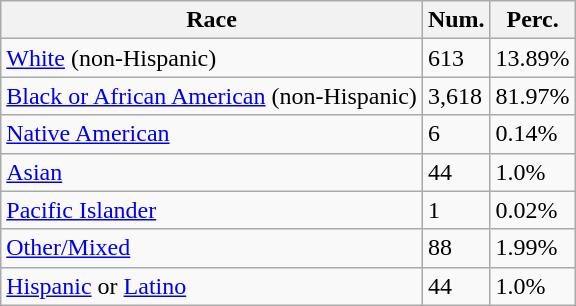<table class="wikitable">
<tr>
<th>Race</th>
<th>Num.</th>
<th>Perc.</th>
</tr>
<tr>
<td><a href='#'>White</a> (non-Hispanic)</td>
<td>613</td>
<td>13.89%</td>
</tr>
<tr>
<td><a href='#'>Black or African American</a> (non-Hispanic)</td>
<td>3,618</td>
<td>81.97%</td>
</tr>
<tr>
<td><a href='#'>Native American</a></td>
<td>6</td>
<td>0.14%</td>
</tr>
<tr>
<td><a href='#'>Asian</a></td>
<td>44</td>
<td>1.0%</td>
</tr>
<tr>
<td><a href='#'>Pacific Islander</a></td>
<td>1</td>
<td>0.02%</td>
</tr>
<tr>
<td><a href='#'>Other/Mixed</a></td>
<td>88</td>
<td>1.99%</td>
</tr>
<tr>
<td><a href='#'>Hispanic</a> or <a href='#'>Latino</a></td>
<td>44</td>
<td>1.0%</td>
</tr>
</table>
